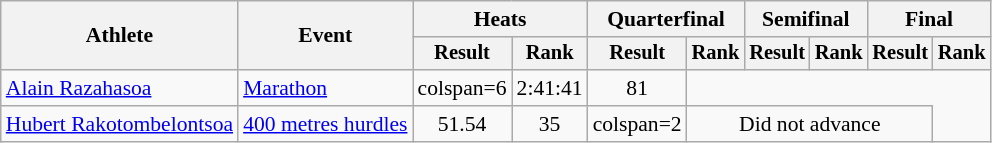<table class="wikitable" style="font-size:90%">
<tr>
<th rowspan="2">Athlete</th>
<th rowspan="2">Event</th>
<th colspan="2">Heats</th>
<th colspan="2">Quarterfinal</th>
<th colspan="2">Semifinal</th>
<th colspan="2">Final</th>
</tr>
<tr style="font-size:95%">
<th>Result</th>
<th>Rank</th>
<th>Result</th>
<th>Rank</th>
<th>Result</th>
<th>Rank</th>
<th>Result</th>
<th>Rank</th>
</tr>
<tr align=center>
<td align=left><a href='#'>Alain Razahasoa</a></td>
<td align=left><a href='#'>Marathon</a></td>
<td>colspan=6</td>
<td>2:41:41</td>
<td>81</td>
</tr>
<tr align=center>
<td align=left><a href='#'>Hubert Rakotombelontsoa</a></td>
<td align=left><a href='#'>400 metres hurdles</a></td>
<td>51.54</td>
<td>35</td>
<td>colspan=2</td>
<td colspan=4>Did not advance</td>
</tr>
</table>
